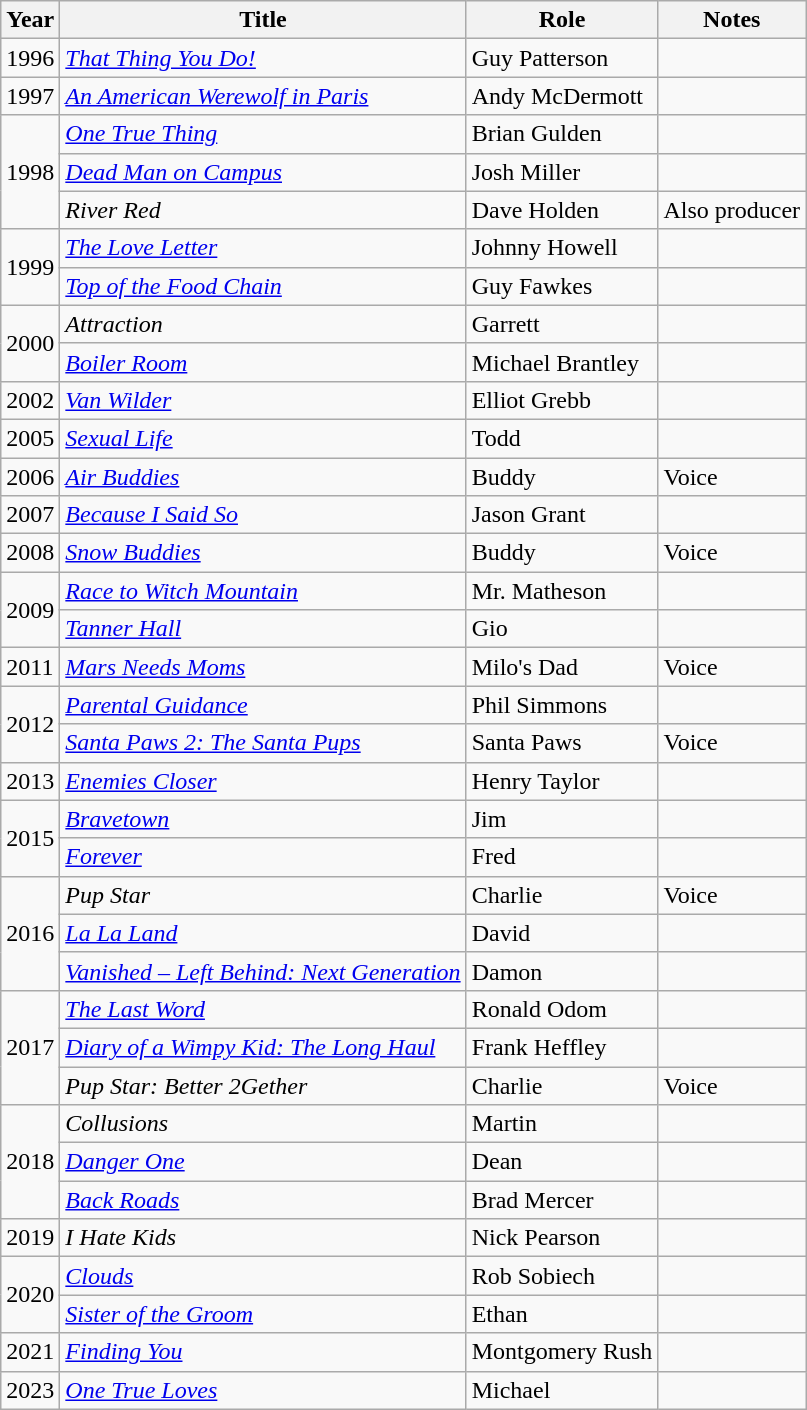<table class="wikitable sortable">
<tr>
<th>Year</th>
<th>Title</th>
<th>Role</th>
<th class="unsortable">Notes</th>
</tr>
<tr>
<td>1996</td>
<td><em><a href='#'>That Thing You Do!</a></em></td>
<td>Guy Patterson</td>
<td></td>
</tr>
<tr>
<td>1997</td>
<td><em><a href='#'>An American Werewolf in Paris</a></em></td>
<td>Andy McDermott</td>
<td></td>
</tr>
<tr>
<td rowspan="3">1998</td>
<td><em><a href='#'>One True Thing</a></em></td>
<td>Brian Gulden</td>
<td></td>
</tr>
<tr>
<td><em><a href='#'>Dead Man on Campus</a></em></td>
<td>Josh Miller</td>
<td></td>
</tr>
<tr>
<td><em>River Red</em></td>
<td>Dave Holden</td>
<td>Also producer</td>
</tr>
<tr>
<td rowspan="2">1999</td>
<td><em><a href='#'>The Love Letter</a></em></td>
<td>Johnny Howell</td>
<td></td>
</tr>
<tr>
<td><em><a href='#'>Top of the Food Chain</a></em></td>
<td>Guy Fawkes</td>
<td></td>
</tr>
<tr>
<td rowspan="2">2000</td>
<td><em>Attraction</em></td>
<td>Garrett</td>
<td></td>
</tr>
<tr>
<td><em><a href='#'>Boiler Room</a></em></td>
<td>Michael Brantley</td>
<td></td>
</tr>
<tr>
<td>2002</td>
<td><em><a href='#'>Van Wilder</a></em></td>
<td>Elliot Grebb</td>
<td></td>
</tr>
<tr>
<td>2005</td>
<td><em><a href='#'>Sexual Life</a></em></td>
<td>Todd</td>
<td></td>
</tr>
<tr>
<td>2006</td>
<td><em><a href='#'>Air Buddies</a></em></td>
<td>Buddy</td>
<td>Voice</td>
</tr>
<tr>
<td>2007</td>
<td><em><a href='#'>Because I Said So</a></em></td>
<td>Jason Grant</td>
<td></td>
</tr>
<tr>
<td>2008</td>
<td><em><a href='#'>Snow Buddies</a></em></td>
<td>Buddy</td>
<td>Voice</td>
</tr>
<tr>
<td rowspan="2">2009</td>
<td><em><a href='#'>Race to Witch Mountain</a></em></td>
<td>Mr. Matheson</td>
<td></td>
</tr>
<tr>
<td><em><a href='#'>Tanner Hall</a></em></td>
<td>Gio</td>
<td></td>
</tr>
<tr>
<td>2011</td>
<td><em><a href='#'>Mars Needs Moms</a></em></td>
<td>Milo's Dad</td>
<td>Voice</td>
</tr>
<tr>
<td rowspan="2">2012</td>
<td><em><a href='#'>Parental Guidance</a></em></td>
<td>Phil Simmons</td>
<td></td>
</tr>
<tr>
<td><em><a href='#'>Santa Paws 2: The Santa Pups</a></em></td>
<td>Santa Paws</td>
<td>Voice</td>
</tr>
<tr>
<td>2013</td>
<td><em><a href='#'>Enemies Closer</a></em></td>
<td>Henry Taylor</td>
<td></td>
</tr>
<tr>
<td rowspan="2">2015</td>
<td><em><a href='#'>Bravetown</a></em></td>
<td>Jim</td>
<td></td>
</tr>
<tr>
<td><em><a href='#'>Forever</a></em></td>
<td>Fred</td>
<td></td>
</tr>
<tr>
<td rowspan="3">2016</td>
<td><em>Pup Star</em></td>
<td>Charlie</td>
<td>Voice</td>
</tr>
<tr>
<td><em><a href='#'>La La Land</a></em></td>
<td>David</td>
<td></td>
</tr>
<tr>
<td><em><a href='#'>Vanished – Left Behind: Next Generation</a></em></td>
<td>Damon</td>
<td></td>
</tr>
<tr>
<td rowspan="3">2017</td>
<td><em><a href='#'>The Last Word</a></em></td>
<td>Ronald Odom</td>
<td></td>
</tr>
<tr>
<td><em><a href='#'>Diary of a Wimpy Kid: The Long Haul</a></em></td>
<td>Frank Heffley</td>
<td></td>
</tr>
<tr>
<td><em>Pup Star: Better 2Gether</em></td>
<td>Charlie</td>
<td>Voice</td>
</tr>
<tr>
<td rowspan="3">2018</td>
<td><em>Collusions</em></td>
<td>Martin</td>
<td></td>
</tr>
<tr>
<td><em><a href='#'>Danger One</a></em></td>
<td>Dean</td>
<td></td>
</tr>
<tr>
<td><em><a href='#'>Back Roads</a></em></td>
<td>Brad Mercer</td>
<td></td>
</tr>
<tr>
<td>2019</td>
<td><em>I Hate Kids</em></td>
<td>Nick Pearson</td>
<td></td>
</tr>
<tr>
<td rowspan="2">2020</td>
<td><em><a href='#'>Clouds</a></em></td>
<td>Rob Sobiech</td>
<td></td>
</tr>
<tr>
<td><em><a href='#'>Sister of the Groom</a></em></td>
<td>Ethan</td>
<td></td>
</tr>
<tr>
<td>2021</td>
<td><em><a href='#'>Finding You</a></em></td>
<td>Montgomery Rush</td>
<td></td>
</tr>
<tr>
<td>2023</td>
<td><em><a href='#'>One True Loves</a></em></td>
<td>Michael</td>
<td></td>
</tr>
</table>
